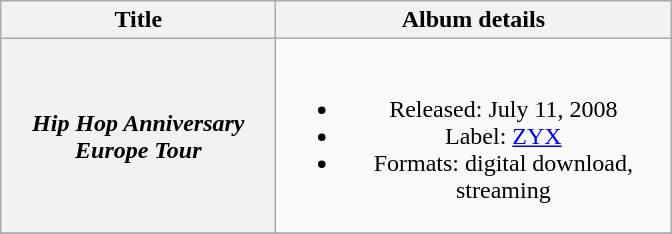<table class="wikitable plainrowheaders" style="text-align:center;">
<tr>
<th scope="col" style="width:11em;">Title</th>
<th scope="col" style="width:16em;">Album details</th>
</tr>
<tr>
<th scope="row"><em>Hip Hop Anniversary Europe Tour</em></th>
<td><br><ul><li>Released: July 11, 2008</li><li>Label: <a href='#'>ZYX</a></li><li>Formats: digital download, streaming</li></ul></td>
</tr>
<tr>
</tr>
</table>
